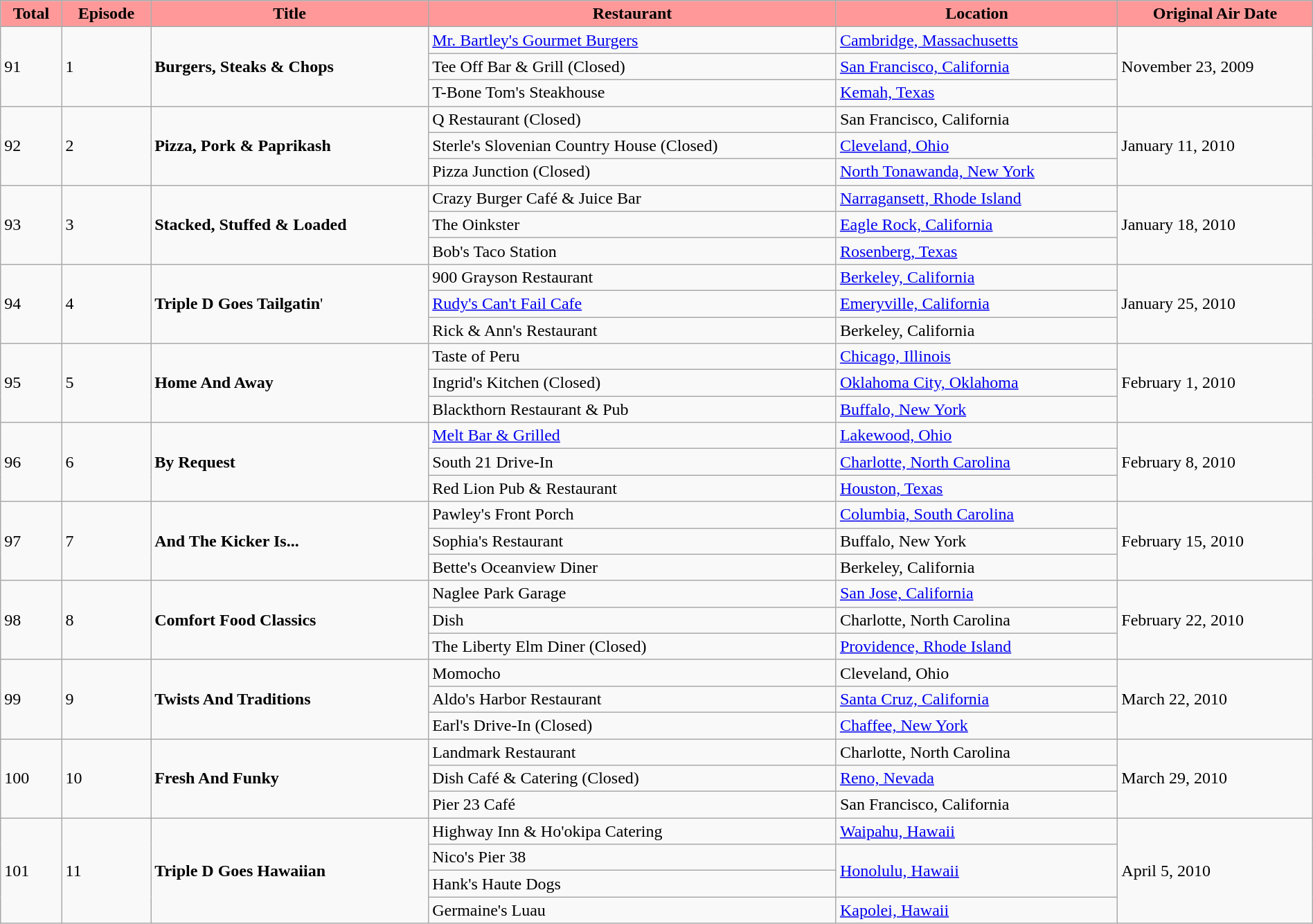<table class="wikitable" style="width: 100%;">
<tr>
<th # style="background:#f99;">Total</th>
<th # style="background:#f99;">Episode</th>
<th # style="background:#f99;">Title</th>
<th # style="background:#f99;">Restaurant</th>
<th # style="background:#f99;">Location</th>
<th # style="background:#f99;">Original Air Date</th>
</tr>
<tr>
<td rowspan="3">91</td>
<td rowspan="3">1</td>
<td rowspan="3"><strong>Burgers, Steaks & Chops</strong></td>
<td><a href='#'>Mr. Bartley's Gourmet Burgers</a></td>
<td><a href='#'>Cambridge, Massachusetts</a></td>
<td rowspan="3">November 23, 2009</td>
</tr>
<tr>
<td>Tee Off Bar & Grill (Closed)</td>
<td><a href='#'>San Francisco, California</a></td>
</tr>
<tr>
<td>T-Bone Tom's Steakhouse</td>
<td><a href='#'>Kemah, Texas</a></td>
</tr>
<tr>
<td rowspan="3">92</td>
<td rowspan="3">2</td>
<td rowspan="3"><strong>Pizza, Pork & Paprikash</strong></td>
<td>Q Restaurant (Closed)</td>
<td>San Francisco, California</td>
<td rowspan="3">January 11, 2010</td>
</tr>
<tr>
<td>Sterle's Slovenian Country House (Closed)</td>
<td><a href='#'>Cleveland, Ohio</a></td>
</tr>
<tr>
<td>Pizza Junction (Closed)</td>
<td><a href='#'>North Tonawanda, New York</a></td>
</tr>
<tr>
<td rowspan="3">93</td>
<td rowspan="3">3</td>
<td rowspan="3"><strong>Stacked, Stuffed & Loaded</strong></td>
<td>Crazy Burger Café & Juice Bar</td>
<td><a href='#'>Narragansett, Rhode Island</a></td>
<td rowspan="3">January 18, 2010</td>
</tr>
<tr>
<td>The Oinkster</td>
<td><a href='#'>Eagle Rock, California</a></td>
</tr>
<tr>
<td>Bob's Taco Station</td>
<td><a href='#'>Rosenberg, Texas</a></td>
</tr>
<tr>
<td rowspan="3">94</td>
<td rowspan="3">4</td>
<td rowspan="3"><strong>Triple D Goes Tailgatin</strong>'</td>
<td>900 Grayson Restaurant</td>
<td><a href='#'>Berkeley, California</a></td>
<td rowspan="3">January 25, 2010</td>
</tr>
<tr>
<td><a href='#'>Rudy's Can't Fail Cafe</a></td>
<td><a href='#'>Emeryville, California</a></td>
</tr>
<tr>
<td>Rick & Ann's Restaurant</td>
<td>Berkeley, California</td>
</tr>
<tr>
<td rowspan="3">95</td>
<td rowspan="3">5</td>
<td rowspan="3"><strong>Home And Away</strong></td>
<td>Taste of Peru</td>
<td><a href='#'>Chicago, Illinois</a></td>
<td rowspan="3">February 1, 2010</td>
</tr>
<tr>
<td>Ingrid's Kitchen (Closed)</td>
<td><a href='#'>Oklahoma City, Oklahoma</a></td>
</tr>
<tr>
<td>Blackthorn Restaurant & Pub</td>
<td><a href='#'>Buffalo, New York</a></td>
</tr>
<tr>
<td rowspan="3">96</td>
<td rowspan="3">6</td>
<td rowspan="3"><strong>By Request</strong></td>
<td><a href='#'>Melt Bar & Grilled</a></td>
<td><a href='#'>Lakewood, Ohio</a></td>
<td rowspan="3">February 8, 2010</td>
</tr>
<tr>
<td>South 21 Drive-In</td>
<td><a href='#'>Charlotte, North Carolina</a></td>
</tr>
<tr>
<td>Red Lion Pub & Restaurant</td>
<td><a href='#'>Houston, Texas</a></td>
</tr>
<tr>
<td rowspan="3">97</td>
<td rowspan="3">7</td>
<td rowspan="3"><strong>And The Kicker Is...</strong></td>
<td>Pawley's Front Porch</td>
<td><a href='#'>Columbia, South Carolina</a></td>
<td rowspan="3">February 15, 2010</td>
</tr>
<tr>
<td>Sophia's Restaurant</td>
<td>Buffalo, New York</td>
</tr>
<tr>
<td>Bette's Oceanview Diner</td>
<td>Berkeley, California</td>
</tr>
<tr>
<td rowspan="3">98</td>
<td rowspan="3">8</td>
<td rowspan="3"><strong>Comfort Food Classics</strong></td>
<td>Naglee Park Garage</td>
<td><a href='#'>San Jose, California</a></td>
<td rowspan="3">February 22, 2010</td>
</tr>
<tr>
<td>Dish</td>
<td>Charlotte, North Carolina</td>
</tr>
<tr>
<td>The Liberty Elm Diner (Closed)</td>
<td><a href='#'>Providence, Rhode Island</a></td>
</tr>
<tr>
<td rowspan="3">99</td>
<td rowspan="3">9</td>
<td rowspan="3"><strong>Twists And Traditions</strong></td>
<td>Momocho</td>
<td>Cleveland, Ohio</td>
<td rowspan="3">March 22, 2010</td>
</tr>
<tr>
<td>Aldo's Harbor Restaurant</td>
<td><a href='#'>Santa Cruz, California</a></td>
</tr>
<tr>
<td>Earl's Drive-In (Closed)</td>
<td><a href='#'>Chaffee, New York</a></td>
</tr>
<tr>
<td rowspan="3">100</td>
<td rowspan="3">10</td>
<td rowspan="3"><strong>Fresh And Funky</strong></td>
<td>Landmark Restaurant</td>
<td>Charlotte, North Carolina</td>
<td rowspan="3">March 29, 2010</td>
</tr>
<tr>
<td>Dish Café & Catering (Closed)</td>
<td><a href='#'>Reno, Nevada</a></td>
</tr>
<tr>
<td>Pier 23 Café</td>
<td>San Francisco, California</td>
</tr>
<tr>
<td rowspan="4">101</td>
<td rowspan="4">11</td>
<td rowspan="4"><strong>Triple D Goes Hawaiian</strong></td>
<td>Highway Inn & Ho'okipa Catering</td>
<td><a href='#'>Waipahu, Hawaii</a></td>
<td rowspan="4">April 5, 2010</td>
</tr>
<tr>
<td>Nico's Pier 38</td>
<td rowspan="2"><a href='#'>Honolulu, Hawaii</a></td>
</tr>
<tr>
<td>Hank's Haute Dogs</td>
</tr>
<tr>
<td>Germaine's Luau</td>
<td><a href='#'>Kapolei, Hawaii</a></td>
</tr>
</table>
